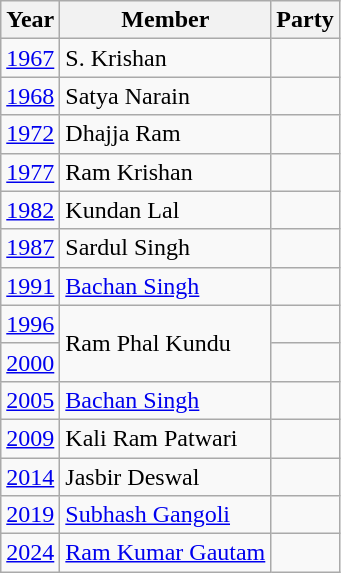<table class="wikitable">
<tr>
<th>Year</th>
<th>Member</th>
<th colspan="2">Party</th>
</tr>
<tr>
<td><a href='#'>1967</a></td>
<td>S. Krishan</td>
<td></td>
</tr>
<tr>
<td><a href='#'>1968</a></td>
<td>Satya Narain</td>
<td></td>
</tr>
<tr>
<td><a href='#'>1972</a></td>
<td>Dhajja Ram</td>
<td></td>
</tr>
<tr>
<td><a href='#'>1977</a></td>
<td>Ram Krishan</td>
<td></td>
</tr>
<tr>
<td><a href='#'>1982</a></td>
<td>Kundan Lal</td>
<td></td>
</tr>
<tr>
<td><a href='#'>1987</a></td>
<td>Sardul Singh</td>
<td></td>
</tr>
<tr>
<td><a href='#'>1991</a></td>
<td><a href='#'>Bachan Singh</a></td>
<td></td>
</tr>
<tr>
<td><a href='#'>1996</a></td>
<td rowspan="2">Ram Phal Kundu</td>
<td></td>
</tr>
<tr>
<td><a href='#'>2000</a></td>
<td></td>
</tr>
<tr>
<td><a href='#'>2005</a></td>
<td><a href='#'>Bachan Singh</a></td>
<td></td>
</tr>
<tr>
<td><a href='#'>2009</a></td>
<td>Kali Ram Patwari</td>
<td></td>
</tr>
<tr>
<td><a href='#'>2014</a></td>
<td>Jasbir Deswal</td>
<td></td>
</tr>
<tr>
<td><a href='#'>2019</a></td>
<td><a href='#'>Subhash Gangoli</a></td>
<td></td>
</tr>
<tr>
<td><a href='#'>2024</a></td>
<td><a href='#'>Ram Kumar Gautam</a></td>
<td></td>
</tr>
</table>
